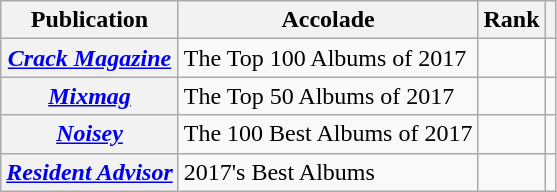<table class="sortable wikitable plainrowheaders">
<tr>
<th>Publication</th>
<th>Accolade</th>
<th>Rank</th>
<th class="unsortable"></th>
</tr>
<tr>
<th scope="row"><em><a href='#'>Crack Magazine</a></em></th>
<td>The Top 100 Albums of 2017</td>
<td></td>
<td></td>
</tr>
<tr>
<th scope="row"><em><a href='#'>Mixmag</a></em></th>
<td>The Top 50 Albums of 2017</td>
<td></td>
<td></td>
</tr>
<tr>
<th scope="row"><em><a href='#'>Noisey</a></em></th>
<td>The 100 Best Albums of 2017</td>
<td></td>
<td></td>
</tr>
<tr>
<th scope="row"><em><a href='#'>Resident Advisor</a></em></th>
<td>2017's Best Albums</td>
<td></td>
<td></td>
</tr>
</table>
